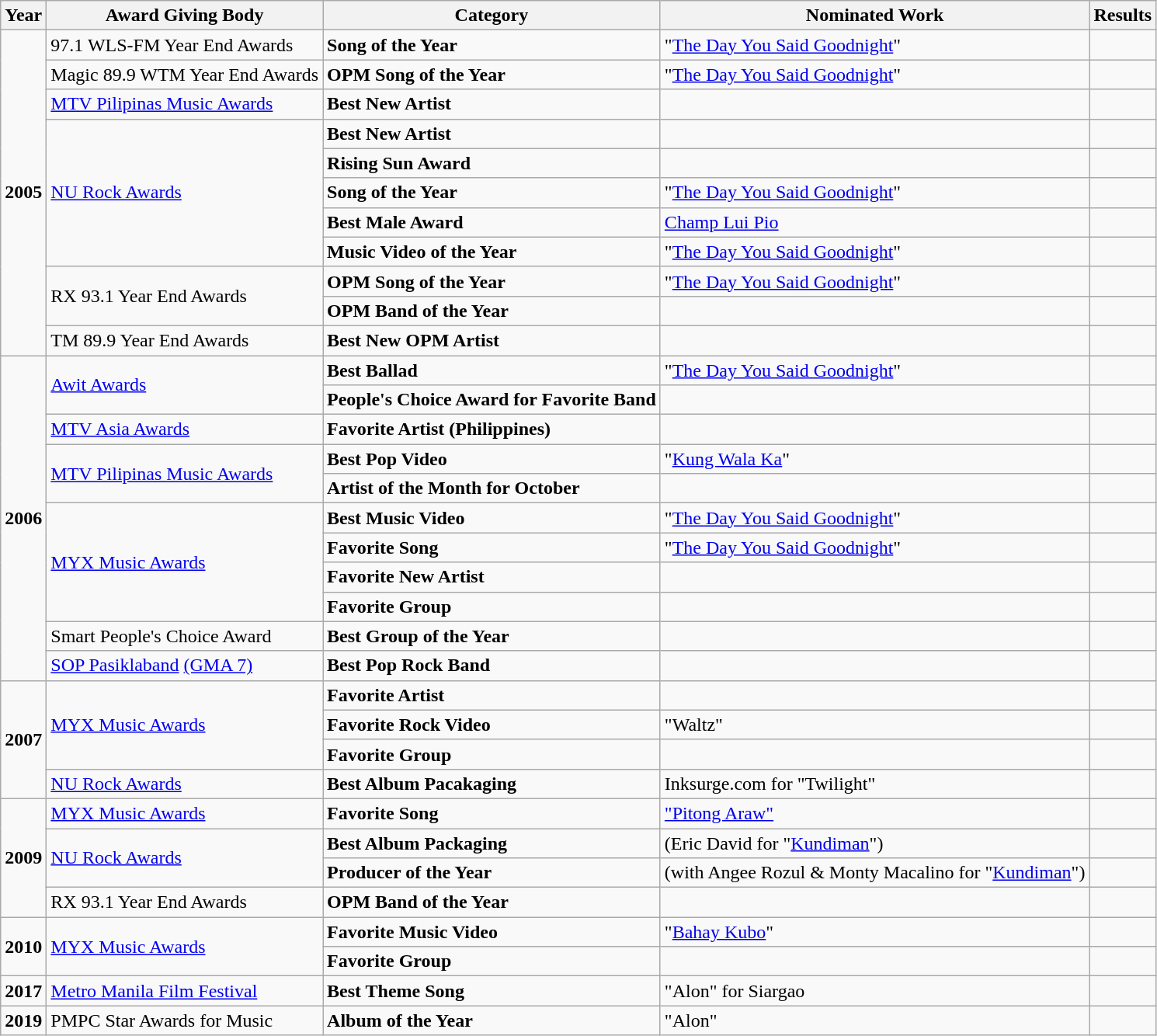<table class="wikitable">
<tr>
<th>Year</th>
<th>Award Giving Body</th>
<th>Category</th>
<th>Nominated Work</th>
<th>Results</th>
</tr>
<tr>
<td rowspan=11><strong>2005</strong></td>
<td>97.1 WLS-FM Year End Awards</td>
<td><strong>Song of the Year</strong></td>
<td>"<a href='#'>The Day You Said Goodnight</a>"</td>
<td></td>
</tr>
<tr>
<td>Magic 89.9 WTM Year End Awards</td>
<td><strong>OPM Song of the Year</strong></td>
<td>"<a href='#'>The Day You Said Goodnight</a>"</td>
<td></td>
</tr>
<tr>
<td><a href='#'>MTV Pilipinas Music Awards</a></td>
<td><strong>Best New Artist</strong></td>
<td></td>
<td></td>
</tr>
<tr>
<td rowspan=5><a href='#'>NU Rock Awards</a></td>
<td><strong>Best New Artist</strong></td>
<td></td>
<td></td>
</tr>
<tr>
<td><strong>Rising Sun Award</strong></td>
<td></td>
<td></td>
</tr>
<tr>
<td><strong>Song of the Year</strong></td>
<td>"<a href='#'>The Day You Said Goodnight</a>"</td>
<td></td>
</tr>
<tr>
<td><strong>Best Male Award</strong></td>
<td><a href='#'>Champ Lui Pio</a></td>
<td></td>
</tr>
<tr>
<td><strong>Music Video of the Year</strong></td>
<td>"<a href='#'>The Day You Said Goodnight</a>"</td>
<td></td>
</tr>
<tr>
<td rowspan=2>RX 93.1 Year End Awards</td>
<td><strong>OPM Song of the Year</strong></td>
<td>"<a href='#'>The Day You Said Goodnight</a>"</td>
<td></td>
</tr>
<tr>
<td><strong>OPM Band of the Year</strong></td>
<td></td>
<td></td>
</tr>
<tr>
<td>TM 89.9 Year End Awards</td>
<td><strong>Best New OPM Artist</strong></td>
<td></td>
<td></td>
</tr>
<tr>
<td rowspan=11><strong>2006</strong></td>
<td rowspan=2><a href='#'>Awit Awards</a></td>
<td><strong>Best Ballad</strong></td>
<td>"<a href='#'>The Day You Said Goodnight</a>"</td>
<td></td>
</tr>
<tr>
<td><strong>People's Choice Award for Favorite Band</strong></td>
<td></td>
<td></td>
</tr>
<tr>
<td><a href='#'>MTV Asia Awards</a></td>
<td><strong>Favorite Artist (Philippines)</strong></td>
<td></td>
<td></td>
</tr>
<tr>
<td rowspan=2><a href='#'>MTV Pilipinas Music Awards</a></td>
<td><strong>Best Pop Video</strong></td>
<td>"<a href='#'>Kung Wala Ka</a>"</td>
<td></td>
</tr>
<tr>
<td><strong>Artist of the Month for October</strong></td>
<td></td>
<td></td>
</tr>
<tr>
<td rowspan=4><a href='#'>MYX Music Awards</a></td>
<td><strong>Best Music Video</strong></td>
<td>"<a href='#'>The Day You Said Goodnight</a>"</td>
<td></td>
</tr>
<tr>
<td><strong>Favorite Song</strong></td>
<td>"<a href='#'>The Day You Said Goodnight</a>"</td>
<td></td>
</tr>
<tr>
<td><strong>Favorite New Artist</strong></td>
<td></td>
<td></td>
</tr>
<tr>
<td><strong>Favorite Group</strong></td>
<td></td>
<td></td>
</tr>
<tr>
<td>Smart People's Choice Award</td>
<td><strong>Best Group of the Year</strong></td>
<td></td>
<td></td>
</tr>
<tr>
<td><a href='#'>SOP Pasiklaband</a> <a href='#'>(GMA 7)</a></td>
<td><strong>Best Pop Rock Band</strong></td>
<td></td>
<td></td>
</tr>
<tr>
<td rowspan=4><strong>2007</strong></td>
<td rowspan=3><a href='#'>MYX Music Awards</a></td>
<td><strong>Favorite Artist</strong></td>
<td></td>
<td></td>
</tr>
<tr>
<td><strong>Favorite Rock Video</strong></td>
<td>"Waltz"</td>
<td></td>
</tr>
<tr>
<td><strong>Favorite Group</strong></td>
<td></td>
<td></td>
</tr>
<tr>
<td><a href='#'>NU Rock Awards</a></td>
<td><strong>Best Album Pacakaging</strong></td>
<td>Inksurge.com for "Twilight"</td>
<td></td>
</tr>
<tr>
<td rowspan=4><strong>2009</strong></td>
<td><a href='#'>MYX Music Awards</a></td>
<td><strong>Favorite Song</strong></td>
<td><a href='#'>"Pitong Araw"</a></td>
<td></td>
</tr>
<tr>
<td rowspan=2><a href='#'>NU Rock Awards</a></td>
<td><strong>Best Album Packaging</strong></td>
<td>(Eric David for "<a href='#'>Kundiman</a>")</td>
<td></td>
</tr>
<tr>
<td><strong>Producer of the Year</strong></td>
<td>(with Angee Rozul & Monty Macalino for "<a href='#'>Kundiman</a>")</td>
<td></td>
</tr>
<tr>
<td>RX 93.1 Year End Awards</td>
<td><strong>OPM Band of the Year</strong></td>
<td></td>
<td></td>
</tr>
<tr>
<td rowspan=2><strong>2010</strong></td>
<td rowspan=2><a href='#'>MYX Music Awards</a></td>
<td><strong>Favorite Music Video</strong></td>
<td>"<a href='#'>Bahay Kubo</a>"</td>
<td></td>
</tr>
<tr>
<td><strong>Favorite Group</strong></td>
<td></td>
<td></td>
</tr>
<tr>
<td rowspan=1><strong>2017</strong></td>
<td><a href='#'>Metro Manila Film Festival</a></td>
<td><strong>Best Theme Song</strong></td>
<td>"Alon" for Siargao</td>
<td></td>
</tr>
<tr>
<td rowspan=1><strong>2019</strong></td>
<td>PMPC Star Awards for Music</td>
<td><strong>Album of the Year</strong></td>
<td>"Alon"</td>
<td></td>
</tr>
</table>
